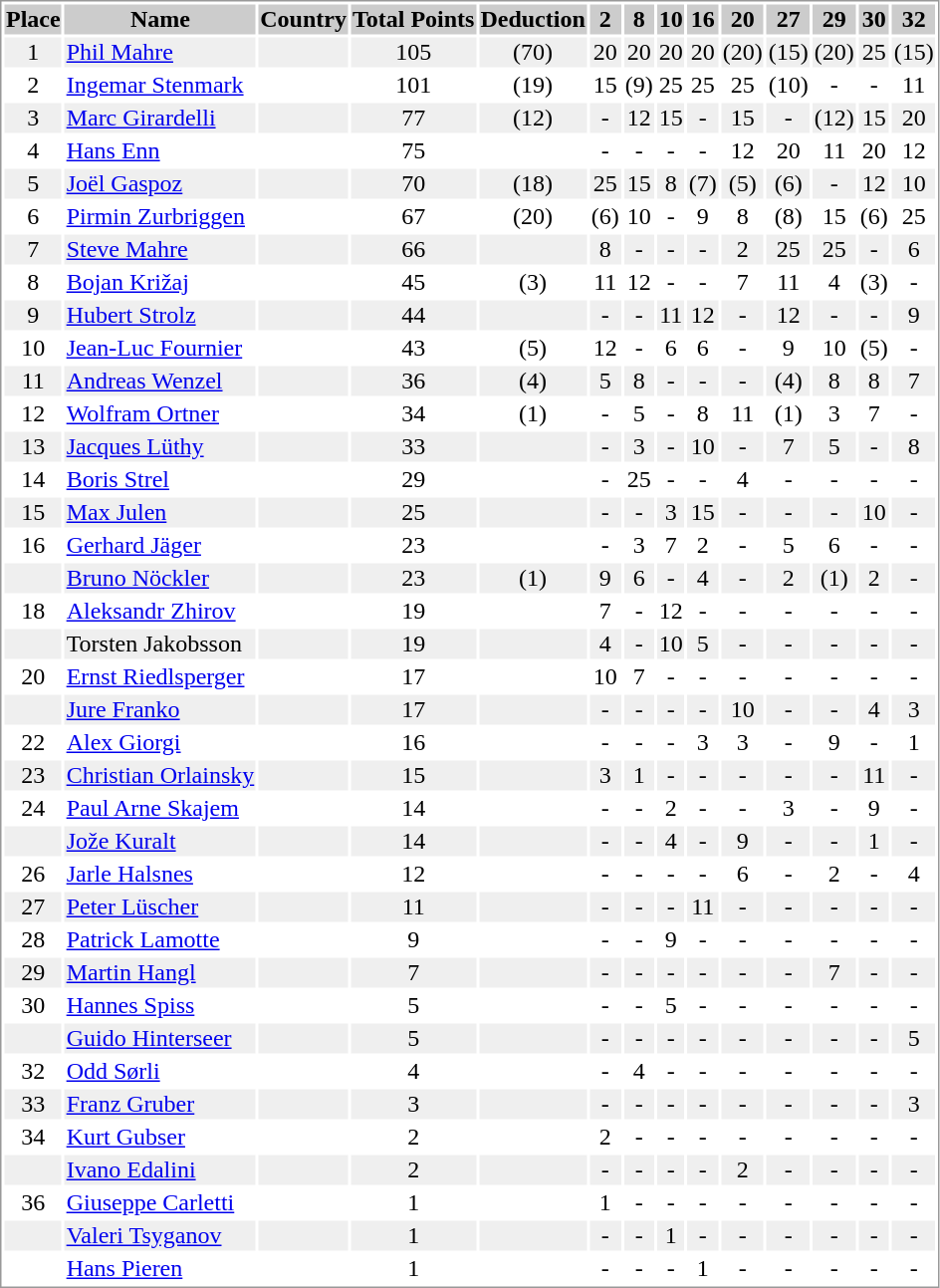<table border="0" style="border: 1px solid #999; background-color:#FFFFFF; text-align:center">
<tr align="center" bgcolor="#CCCCCC">
<th>Place</th>
<th>Name</th>
<th>Country</th>
<th>Total Points</th>
<th>Deduction</th>
<th>2</th>
<th>8</th>
<th>10</th>
<th>16</th>
<th>20</th>
<th>27</th>
<th>29</th>
<th>30</th>
<th>32</th>
</tr>
<tr bgcolor="#EFEFEF">
<td>1</td>
<td align="left"><a href='#'>Phil Mahre</a></td>
<td align="left"></td>
<td>105</td>
<td>(70)</td>
<td>20</td>
<td>20</td>
<td>20</td>
<td>20</td>
<td>(20)</td>
<td>(15)</td>
<td>(20)</td>
<td>25</td>
<td>(15)</td>
</tr>
<tr>
<td>2</td>
<td align="left"><a href='#'>Ingemar Stenmark</a></td>
<td align="left"></td>
<td>101</td>
<td>(19)</td>
<td>15</td>
<td>(9)</td>
<td>25</td>
<td>25</td>
<td>25</td>
<td>(10)</td>
<td>-</td>
<td>-</td>
<td>11</td>
</tr>
<tr bgcolor="#EFEFEF">
<td>3</td>
<td align="left"><a href='#'>Marc Girardelli</a></td>
<td align="left"></td>
<td>77</td>
<td>(12)</td>
<td>-</td>
<td>12</td>
<td>15</td>
<td>-</td>
<td>15</td>
<td>-</td>
<td>(12)</td>
<td>15</td>
<td>20</td>
</tr>
<tr>
<td>4</td>
<td align="left"><a href='#'>Hans Enn</a></td>
<td align="left"></td>
<td>75</td>
<td></td>
<td>-</td>
<td>-</td>
<td>-</td>
<td>-</td>
<td>12</td>
<td>20</td>
<td>11</td>
<td>20</td>
<td>12</td>
</tr>
<tr bgcolor="#EFEFEF">
<td>5</td>
<td align="left"><a href='#'>Joël Gaspoz</a></td>
<td align="left"></td>
<td>70</td>
<td>(18)</td>
<td>25</td>
<td>15</td>
<td>8</td>
<td>(7)</td>
<td>(5)</td>
<td>(6)</td>
<td>-</td>
<td>12</td>
<td>10</td>
</tr>
<tr>
<td>6</td>
<td align="left"><a href='#'>Pirmin Zurbriggen</a></td>
<td align="left"></td>
<td>67</td>
<td>(20)</td>
<td>(6)</td>
<td>10</td>
<td>-</td>
<td>9</td>
<td>8</td>
<td>(8)</td>
<td>15</td>
<td>(6)</td>
<td>25</td>
</tr>
<tr bgcolor="#EFEFEF">
<td>7</td>
<td align="left"><a href='#'>Steve Mahre</a></td>
<td align="left"></td>
<td>66</td>
<td></td>
<td>8</td>
<td>-</td>
<td>-</td>
<td>-</td>
<td>2</td>
<td>25</td>
<td>25</td>
<td>-</td>
<td>6</td>
</tr>
<tr>
<td>8</td>
<td align="left"><a href='#'>Bojan Križaj</a></td>
<td align="left"></td>
<td>45</td>
<td>(3)</td>
<td>11</td>
<td>12</td>
<td>-</td>
<td>-</td>
<td>7</td>
<td>11</td>
<td>4</td>
<td>(3)</td>
<td>-</td>
</tr>
<tr bgcolor="#EFEFEF">
<td>9</td>
<td align="left"><a href='#'>Hubert Strolz</a></td>
<td align="left"></td>
<td>44</td>
<td></td>
<td>-</td>
<td>-</td>
<td>11</td>
<td>12</td>
<td>-</td>
<td>12</td>
<td>-</td>
<td>-</td>
<td>9</td>
</tr>
<tr>
<td>10</td>
<td align="left"><a href='#'>Jean-Luc Fournier</a></td>
<td align="left"></td>
<td>43</td>
<td>(5)</td>
<td>12</td>
<td>-</td>
<td>6</td>
<td>6</td>
<td>-</td>
<td>9</td>
<td>10</td>
<td>(5)</td>
<td>-</td>
</tr>
<tr bgcolor="#EFEFEF">
<td>11</td>
<td align="left"><a href='#'>Andreas Wenzel</a></td>
<td align="left"></td>
<td>36</td>
<td>(4)</td>
<td>5</td>
<td>8</td>
<td>-</td>
<td>-</td>
<td>-</td>
<td>(4)</td>
<td>8</td>
<td>8</td>
<td>7</td>
</tr>
<tr>
<td>12</td>
<td align="left"><a href='#'>Wolfram Ortner</a></td>
<td align="left"></td>
<td>34</td>
<td>(1)</td>
<td>-</td>
<td>5</td>
<td>-</td>
<td>8</td>
<td>11</td>
<td>(1)</td>
<td>3</td>
<td>7</td>
<td>-</td>
</tr>
<tr bgcolor="#EFEFEF">
<td>13</td>
<td align="left"><a href='#'>Jacques Lüthy</a></td>
<td align="left"></td>
<td>33</td>
<td></td>
<td>-</td>
<td>3</td>
<td>-</td>
<td>10</td>
<td>-</td>
<td>7</td>
<td>5</td>
<td>-</td>
<td>8</td>
</tr>
<tr>
<td>14</td>
<td align="left"><a href='#'>Boris Strel</a></td>
<td align="left"></td>
<td>29</td>
<td></td>
<td>-</td>
<td>25</td>
<td>-</td>
<td>-</td>
<td>4</td>
<td>-</td>
<td>-</td>
<td>-</td>
<td>-</td>
</tr>
<tr bgcolor="#EFEFEF">
<td>15</td>
<td align="left"><a href='#'>Max Julen</a></td>
<td align="left"></td>
<td>25</td>
<td></td>
<td>-</td>
<td>-</td>
<td>3</td>
<td>15</td>
<td>-</td>
<td>-</td>
<td>-</td>
<td>10</td>
<td>-</td>
</tr>
<tr>
<td>16</td>
<td align="left"><a href='#'>Gerhard Jäger</a></td>
<td align="left"></td>
<td>23</td>
<td></td>
<td>-</td>
<td>3</td>
<td>7</td>
<td>2</td>
<td>-</td>
<td>5</td>
<td>6</td>
<td>-</td>
<td>-</td>
</tr>
<tr bgcolor="#EFEFEF">
<td></td>
<td align="left"><a href='#'>Bruno Nöckler</a></td>
<td align="left"></td>
<td>23</td>
<td>(1)</td>
<td>9</td>
<td>6</td>
<td>-</td>
<td>4</td>
<td>-</td>
<td>2</td>
<td>(1)</td>
<td>2</td>
<td>-</td>
</tr>
<tr>
<td>18</td>
<td align="left"><a href='#'>Aleksandr Zhirov</a></td>
<td align="left"></td>
<td>19</td>
<td></td>
<td>7</td>
<td>-</td>
<td>12</td>
<td>-</td>
<td>-</td>
<td>-</td>
<td>-</td>
<td>-</td>
<td>-</td>
</tr>
<tr bgcolor="#EFEFEF">
<td></td>
<td align="left">Torsten Jakobsson</td>
<td align="left"></td>
<td>19</td>
<td></td>
<td>4</td>
<td>-</td>
<td>10</td>
<td>5</td>
<td>-</td>
<td>-</td>
<td>-</td>
<td>-</td>
<td>-</td>
</tr>
<tr>
<td>20</td>
<td align="left"><a href='#'>Ernst Riedlsperger</a></td>
<td align="left"></td>
<td>17</td>
<td></td>
<td>10</td>
<td>7</td>
<td>-</td>
<td>-</td>
<td>-</td>
<td>-</td>
<td>-</td>
<td>-</td>
<td>-</td>
</tr>
<tr bgcolor="#EFEFEF">
<td></td>
<td align="left"><a href='#'>Jure Franko</a></td>
<td align="left"></td>
<td>17</td>
<td></td>
<td>-</td>
<td>-</td>
<td>-</td>
<td>-</td>
<td>10</td>
<td>-</td>
<td>-</td>
<td>4</td>
<td>3</td>
</tr>
<tr>
<td>22</td>
<td align="left"><a href='#'>Alex Giorgi</a></td>
<td align="left"></td>
<td>16</td>
<td></td>
<td>-</td>
<td>-</td>
<td>-</td>
<td>3</td>
<td>3</td>
<td>-</td>
<td>9</td>
<td>-</td>
<td>1</td>
</tr>
<tr bgcolor="#EFEFEF">
<td>23</td>
<td align="left"><a href='#'>Christian Orlainsky</a></td>
<td align="left"></td>
<td>15</td>
<td></td>
<td>3</td>
<td>1</td>
<td>-</td>
<td>-</td>
<td>-</td>
<td>-</td>
<td>-</td>
<td>11</td>
<td>-</td>
</tr>
<tr>
<td>24</td>
<td align="left"><a href='#'>Paul Arne Skajem</a></td>
<td align="left"></td>
<td>14</td>
<td></td>
<td>-</td>
<td>-</td>
<td>2</td>
<td>-</td>
<td>-</td>
<td>3</td>
<td>-</td>
<td>9</td>
<td>-</td>
</tr>
<tr bgcolor="#EFEFEF">
<td></td>
<td align="left"><a href='#'>Jože Kuralt</a></td>
<td align="left"></td>
<td>14</td>
<td></td>
<td>-</td>
<td>-</td>
<td>4</td>
<td>-</td>
<td>9</td>
<td>-</td>
<td>-</td>
<td>1</td>
<td>-</td>
</tr>
<tr>
<td>26</td>
<td align="left"><a href='#'>Jarle Halsnes</a></td>
<td align="left"></td>
<td>12</td>
<td></td>
<td>-</td>
<td>-</td>
<td>-</td>
<td>-</td>
<td>6</td>
<td>-</td>
<td>2</td>
<td>-</td>
<td>4</td>
</tr>
<tr bgcolor="#EFEFEF">
<td>27</td>
<td align="left"><a href='#'>Peter Lüscher</a></td>
<td align="left"></td>
<td>11</td>
<td></td>
<td>-</td>
<td>-</td>
<td>-</td>
<td>11</td>
<td>-</td>
<td>-</td>
<td>-</td>
<td>-</td>
<td>-</td>
</tr>
<tr>
<td>28</td>
<td align="left"><a href='#'>Patrick Lamotte</a></td>
<td align="left"></td>
<td>9</td>
<td></td>
<td>-</td>
<td>-</td>
<td>9</td>
<td>-</td>
<td>-</td>
<td>-</td>
<td>-</td>
<td>-</td>
<td>-</td>
</tr>
<tr bgcolor="#EFEFEF">
<td>29</td>
<td align="left"><a href='#'>Martin Hangl</a></td>
<td align="left"></td>
<td>7</td>
<td></td>
<td>-</td>
<td>-</td>
<td>-</td>
<td>-</td>
<td>-</td>
<td>-</td>
<td>7</td>
<td>-</td>
<td>-</td>
</tr>
<tr>
<td>30</td>
<td align="left"><a href='#'>Hannes Spiss</a></td>
<td align="left"></td>
<td>5</td>
<td></td>
<td>-</td>
<td>-</td>
<td>5</td>
<td>-</td>
<td>-</td>
<td>-</td>
<td>-</td>
<td>-</td>
<td>-</td>
</tr>
<tr bgcolor="#EFEFEF">
<td></td>
<td align="left"><a href='#'>Guido Hinterseer</a></td>
<td align="left"></td>
<td>5</td>
<td></td>
<td>-</td>
<td>-</td>
<td>-</td>
<td>-</td>
<td>-</td>
<td>-</td>
<td>-</td>
<td>-</td>
<td>5</td>
</tr>
<tr>
<td>32</td>
<td align="left"><a href='#'>Odd Sørli</a></td>
<td align="left"></td>
<td>4</td>
<td></td>
<td>-</td>
<td>4</td>
<td>-</td>
<td>-</td>
<td>-</td>
<td>-</td>
<td>-</td>
<td>-</td>
<td>-</td>
</tr>
<tr bgcolor="#EFEFEF">
<td>33</td>
<td align="left"><a href='#'>Franz Gruber</a></td>
<td align="left"></td>
<td>3</td>
<td></td>
<td>-</td>
<td>-</td>
<td>-</td>
<td>-</td>
<td>-</td>
<td>-</td>
<td>-</td>
<td>-</td>
<td>3</td>
</tr>
<tr>
<td>34</td>
<td align="left"><a href='#'>Kurt Gubser</a></td>
<td align="left"></td>
<td>2</td>
<td></td>
<td>2</td>
<td>-</td>
<td>-</td>
<td>-</td>
<td>-</td>
<td>-</td>
<td>-</td>
<td>-</td>
<td>-</td>
</tr>
<tr bgcolor="#EFEFEF">
<td></td>
<td align="left"><a href='#'>Ivano Edalini</a></td>
<td align="left"></td>
<td>2</td>
<td></td>
<td>-</td>
<td>-</td>
<td>-</td>
<td>-</td>
<td>2</td>
<td>-</td>
<td>-</td>
<td>-</td>
<td>-</td>
</tr>
<tr>
<td>36</td>
<td align="left"><a href='#'>Giuseppe Carletti</a></td>
<td align="left"></td>
<td>1</td>
<td></td>
<td>1</td>
<td>-</td>
<td>-</td>
<td>-</td>
<td>-</td>
<td>-</td>
<td>-</td>
<td>-</td>
<td>-</td>
</tr>
<tr bgcolor="#EFEFEF">
<td></td>
<td align="left"><a href='#'>Valeri Tsyganov</a></td>
<td align="left"></td>
<td>1</td>
<td></td>
<td>-</td>
<td>-</td>
<td>1</td>
<td>-</td>
<td>-</td>
<td>-</td>
<td>-</td>
<td>-</td>
<td>-</td>
</tr>
<tr>
<td></td>
<td align="left"><a href='#'>Hans Pieren</a></td>
<td align="left"></td>
<td>1</td>
<td></td>
<td>-</td>
<td>-</td>
<td>-</td>
<td>1</td>
<td>-</td>
<td>-</td>
<td>-</td>
<td>-</td>
<td>-</td>
</tr>
</table>
